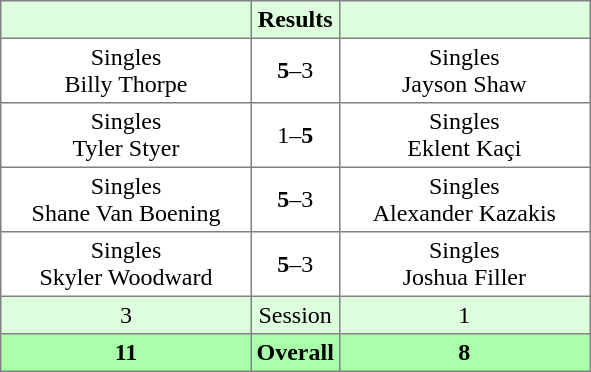<table border="1" cellpadding="3" style="border-collapse: collapse;">
<tr bgcolor="#ddffdd">
<th width="160"></th>
<th>Results</th>
<th width="160"></th>
</tr>
<tr>
<td align="center">Singles<br>Billy Thorpe</td>
<td align="center"><strong>5</strong>–3</td>
<td align="center">Singles<br>Jayson Shaw</td>
</tr>
<tr>
<td align="center">Singles<br>Tyler Styer</td>
<td align="center">1–<strong>5</strong></td>
<td align="center">Singles<br>Eklent Kaçi</td>
</tr>
<tr>
<td align="center">Singles<br>Shane Van Boening</td>
<td align="center"><strong>5</strong>–3</td>
<td align="center">Singles<br>Alexander Kazakis</td>
</tr>
<tr>
<td align="center">Singles<br>Skyler Woodward</td>
<td align="center"><strong>5</strong>–3</td>
<td align="center">Singles<br>Joshua Filler</td>
</tr>
<tr bgcolor="#ddffdd">
<td align="center">3</td>
<td align="center">Session</td>
<td align="center">1</td>
</tr>
<tr bgcolor="#aaffaa">
<th align="center">11</th>
<th align="center">Overall</th>
<th align="center">8</th>
</tr>
</table>
